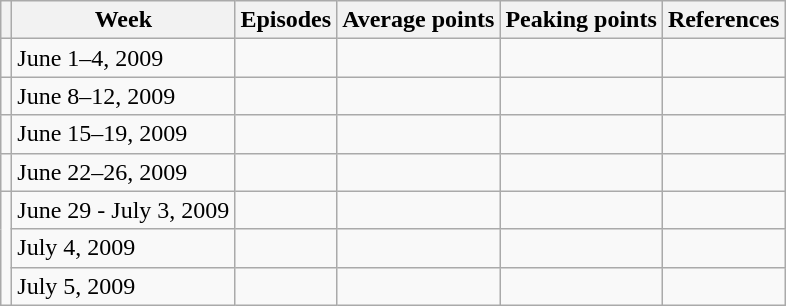<table class="wikitable">
<tr>
<th></th>
<th>Week</th>
<th>Episodes</th>
<th>Average points</th>
<th>Peaking points</th>
<th>References</th>
</tr>
<tr>
<td></td>
<td>June 1–4, 2009</td>
<td></td>
<td></td>
<td></td>
<td></td>
</tr>
<tr>
<td></td>
<td>June 8–12, 2009</td>
<td></td>
<td></td>
<td></td>
<td></td>
</tr>
<tr>
<td></td>
<td>June 15–19, 2009</td>
<td></td>
<td></td>
<td></td>
<td></td>
</tr>
<tr>
<td></td>
<td>June 22–26, 2009</td>
<td></td>
<td></td>
<td></td>
<td></td>
</tr>
<tr>
<td rowspan="3"></td>
<td>June 29 - July 3, 2009</td>
<td></td>
<td></td>
<td></td>
<td></td>
</tr>
<tr>
<td>July 4, 2009</td>
<td></td>
<td></td>
<td></td>
<td></td>
</tr>
<tr>
<td>July 5, 2009</td>
<td></td>
<td></td>
<td></td>
<td></td>
</tr>
</table>
